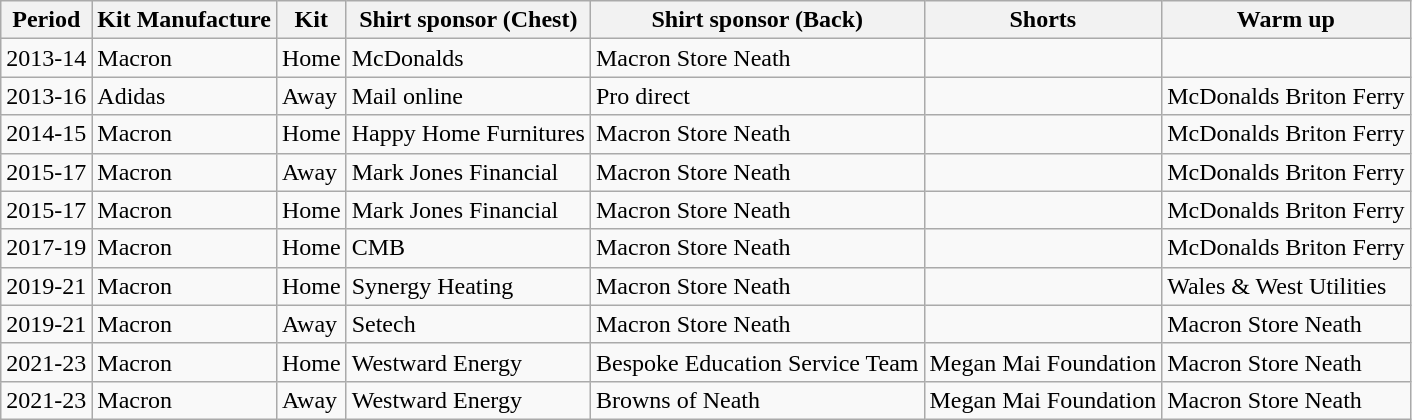<table class="wikitable">
<tr>
<th>Period</th>
<th>Kit Manufacture</th>
<th>Kit</th>
<th>Shirt sponsor (Chest)</th>
<th>Shirt sponsor (Back)</th>
<th>Shorts</th>
<th>Warm up</th>
</tr>
<tr>
<td>2013-14</td>
<td>Macron</td>
<td>Home</td>
<td>McDonalds</td>
<td>Macron Store Neath</td>
<td></td>
<td></td>
</tr>
<tr>
<td>2013-16</td>
<td>Adidas</td>
<td>Away</td>
<td>Mail online</td>
<td>Pro direct</td>
<td></td>
<td>McDonalds Briton Ferry</td>
</tr>
<tr>
<td>2014-15</td>
<td>Macron</td>
<td>Home</td>
<td>Happy Home Furnitures</td>
<td>Macron Store Neath</td>
<td></td>
<td>McDonalds Briton Ferry</td>
</tr>
<tr>
<td>2015-17</td>
<td>Macron</td>
<td>Away</td>
<td>Mark Jones Financial</td>
<td>Macron Store Neath</td>
<td></td>
<td>McDonalds Briton Ferry</td>
</tr>
<tr>
<td>2015-17</td>
<td>Macron</td>
<td>Home</td>
<td>Mark Jones Financial</td>
<td>Macron Store Neath</td>
<td></td>
<td>McDonalds Briton Ferry</td>
</tr>
<tr>
<td>2017-19</td>
<td>Macron</td>
<td>Home</td>
<td>CMB</td>
<td>Macron Store Neath</td>
<td></td>
<td>McDonalds Briton Ferry</td>
</tr>
<tr>
<td>2019-21</td>
<td>Macron</td>
<td>Home</td>
<td>Synergy Heating</td>
<td>Macron Store Neath</td>
<td></td>
<td>Wales & West Utilities</td>
</tr>
<tr>
<td>2019-21</td>
<td>Macron</td>
<td>Away</td>
<td>Setech</td>
<td>Macron Store Neath</td>
<td></td>
<td>Macron Store Neath</td>
</tr>
<tr>
<td>2021-23</td>
<td>Macron</td>
<td>Home</td>
<td>Westward Energy</td>
<td>Bespoke Education Service Team</td>
<td>Megan Mai Foundation</td>
<td>Macron Store Neath</td>
</tr>
<tr>
<td>2021-23</td>
<td>Macron</td>
<td>Away</td>
<td>Westward Energy</td>
<td>Browns of Neath</td>
<td>Megan Mai Foundation</td>
<td>Macron Store Neath</td>
</tr>
</table>
